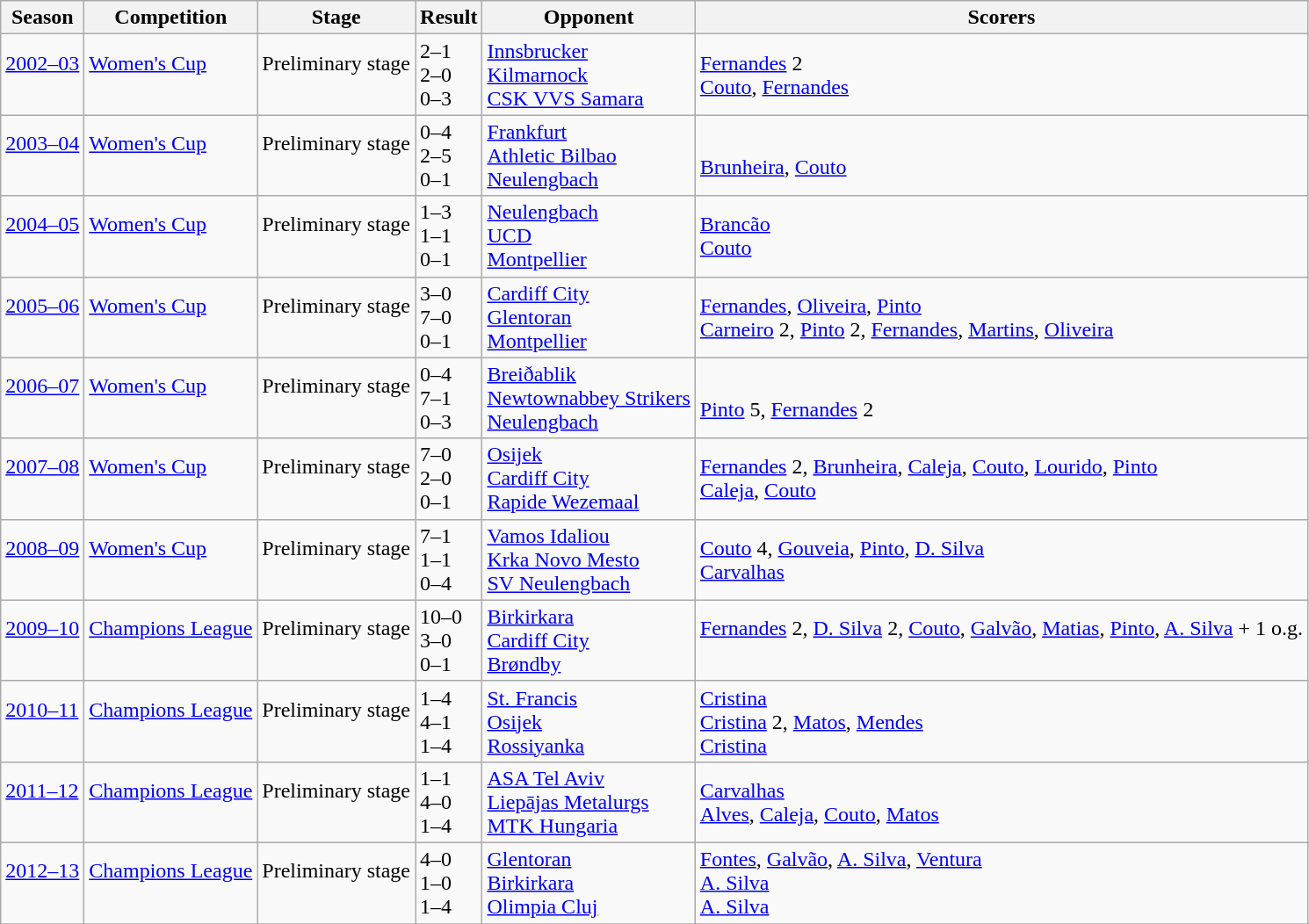<table class="wikitable">
<tr>
<th>Season</th>
<th>Competition</th>
<th>Stage</th>
<th>Result</th>
<th>Opponent</th>
<th>Scorers</th>
</tr>
<tr>
<td><a href='#'>2002–03</a><br><br></td>
<td><a href='#'>Women's Cup</a><br><br></td>
<td>Preliminary stage<br><br></td>
<td>2–1<br>2–0<br>0–3</td>
<td> <a href='#'>Innsbrucker</a><br> <a href='#'>Kilmarnock</a><br> <a href='#'>CSK VVS Samara</a></td>
<td><a href='#'>Fernandes</a> 2<br><a href='#'>Couto</a>, <a href='#'>Fernandes</a><br></td>
</tr>
<tr>
<td><a href='#'>2003–04</a><br><br></td>
<td><a href='#'>Women's Cup</a><br><br></td>
<td>Preliminary stage<br><br></td>
<td>0–4<br>2–5<br>0–1</td>
<td> <a href='#'>Frankfurt</a><br> <a href='#'>Athletic Bilbao</a><br> <a href='#'>Neulengbach</a></td>
<td><br><a href='#'>Brunheira</a>, <a href='#'>Couto</a><br></td>
</tr>
<tr>
<td><a href='#'>2004–05</a><br><br></td>
<td><a href='#'>Women's Cup</a><br><br></td>
<td>Preliminary stage<br><br></td>
<td>1–3<br>1–1<br>0–1</td>
<td> <a href='#'>Neulengbach</a><br> <a href='#'>UCD</a><br> <a href='#'>Montpellier</a></td>
<td><a href='#'>Brancão</a><br><a href='#'>Couto</a><br></td>
</tr>
<tr>
<td><a href='#'>2005–06</a><br><br></td>
<td><a href='#'>Women's Cup</a><br><br></td>
<td>Preliminary stage<br><br></td>
<td>3–0<br>7–0<br>0–1</td>
<td> <a href='#'>Cardiff City</a><br> <a href='#'>Glentoran</a><br> <a href='#'>Montpellier</a></td>
<td><a href='#'>Fernandes</a>, <a href='#'>Oliveira</a>, <a href='#'>Pinto</a><br><a href='#'>Carneiro</a> 2, <a href='#'>Pinto</a> 2, <a href='#'>Fernandes</a>, <a href='#'>Martins</a>, <a href='#'>Oliveira</a><br></td>
</tr>
<tr>
<td><a href='#'>2006–07</a><br><br></td>
<td><a href='#'>Women's Cup</a><br><br></td>
<td>Preliminary stage<br><br></td>
<td>0–4<br>7–1<br>0–3</td>
<td> <a href='#'>Breiðablik</a><br> <a href='#'>Newtownabbey Strikers</a><br> <a href='#'>Neulengbach</a></td>
<td><br><a href='#'>Pinto</a> 5, <a href='#'>Fernandes</a> 2<br></td>
</tr>
<tr>
<td><a href='#'>2007–08</a><br><br></td>
<td><a href='#'>Women's Cup</a><br><br></td>
<td>Preliminary stage<br><br></td>
<td>7–0<br>2–0<br>0–1</td>
<td> <a href='#'>Osijek</a><br> <a href='#'>Cardiff City</a><br> <a href='#'>Rapide Wezemaal</a></td>
<td><a href='#'>Fernandes</a> 2, <a href='#'>Brunheira</a>, <a href='#'>Caleja</a>, <a href='#'>Couto</a>, <a href='#'>Lourido</a>, <a href='#'>Pinto</a><br><a href='#'>Caleja</a>, <a href='#'>Couto</a><br></td>
</tr>
<tr>
<td><a href='#'>2008–09</a><br><br></td>
<td><a href='#'>Women's Cup</a><br><br></td>
<td>Preliminary stage<br><br></td>
<td>7–1<br>1–1<br>0–4</td>
<td> <a href='#'>Vamos Idaliou</a><br> <a href='#'>Krka Novo Mesto</a><br> <a href='#'>SV Neulengbach</a></td>
<td><a href='#'>Couto</a> 4, <a href='#'>Gouveia</a>, <a href='#'>Pinto</a>, <a href='#'>D. Silva</a><br><a href='#'>Carvalhas</a><br></td>
</tr>
<tr>
<td><a href='#'>2009–10</a><br><br></td>
<td><a href='#'>Champions League</a><br><br></td>
<td>Preliminary stage<br><br></td>
<td>10–0<br>3–0<br>0–1</td>
<td> <a href='#'>Birkirkara</a><br> <a href='#'>Cardiff City</a><br> <a href='#'>Brøndby</a></td>
<td><a href='#'>Fernandes</a> 2, <a href='#'>D. Silva</a> 2, <a href='#'>Couto</a>, <a href='#'>Galvão</a>, <a href='#'>Matias</a>, <a href='#'>Pinto</a>, <a href='#'>A. Silva</a> + 1 o.g.<br><br></td>
</tr>
<tr>
<td><a href='#'>2010–11</a><br><br></td>
<td><a href='#'>Champions League</a><br><br></td>
<td>Preliminary stage<br><br></td>
<td>1–4<br>4–1<br>1–4</td>
<td> <a href='#'>St. Francis</a><br> <a href='#'>Osijek</a><br> <a href='#'>Rossiyanka</a></td>
<td><a href='#'>Cristina</a><br><a href='#'>Cristina</a> 2, <a href='#'>Matos</a>, <a href='#'>Mendes</a><br><a href='#'>Cristina</a></td>
</tr>
<tr>
<td><a href='#'>2011–12</a><br><br></td>
<td><a href='#'>Champions League</a><br><br></td>
<td>Preliminary stage<br><br></td>
<td>1–1<br>4–0<br>1–4</td>
<td> <a href='#'>ASA Tel Aviv</a><br> <a href='#'>Liepājas Metalurgs</a><br> <a href='#'>MTK Hungaria</a></td>
<td><a href='#'>Carvalhas</a><br><a href='#'>Alves</a>, <a href='#'>Caleja</a>, <a href='#'>Couto</a>, <a href='#'>Matos</a><br></td>
</tr>
<tr>
<td><a href='#'>2012–13</a><br><br></td>
<td><a href='#'>Champions League</a><br><br></td>
<td>Preliminary stage<br><br></td>
<td>4–0<br>1–0<br>1–4</td>
<td> <a href='#'>Glentoran</a><br> <a href='#'>Birkirkara</a><br> <a href='#'>Olimpia Cluj</a></td>
<td><a href='#'>Fontes</a>, <a href='#'>Galvão</a>, <a href='#'>A. Silva</a>, <a href='#'>Ventura</a><br><a href='#'>A. Silva</a><br><a href='#'>A. Silva</a></td>
</tr>
<tr>
</tr>
</table>
